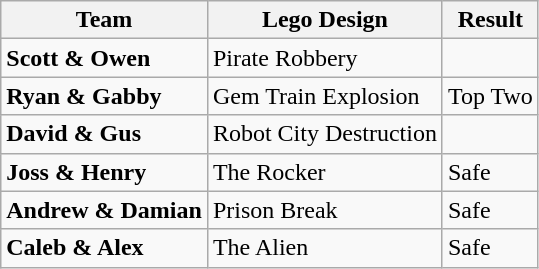<table class="wikitable plainrowheaders">
<tr>
<th scope="col">Team</th>
<th scope="col">Lego Design</th>
<th>Result</th>
</tr>
<tr safe>
<td><strong>Scott & Owen</strong></td>
<td>Pirate Robbery</td>
<td></td>
</tr>
<tr winner>
<td><strong>Ryan & Gabby</strong></td>
<td>Gem Train Explosion</td>
<td>Top Two</td>
</tr>
<tr>
<td><strong>David & Gus</strong></td>
<td>Robot City Destruction</td>
<td></td>
</tr>
<tr safe>
<td><strong>Joss & Henry</strong></td>
<td>The Rocker</td>
<td>Safe</td>
</tr>
<tr safe>
<td><strong>Andrew & Damian</strong></td>
<td>Prison Break</td>
<td>Safe</td>
</tr>
<tr top 2>
<td><strong>Caleb & Alex</strong></td>
<td>The Alien</td>
<td>Safe</td>
</tr>
</table>
